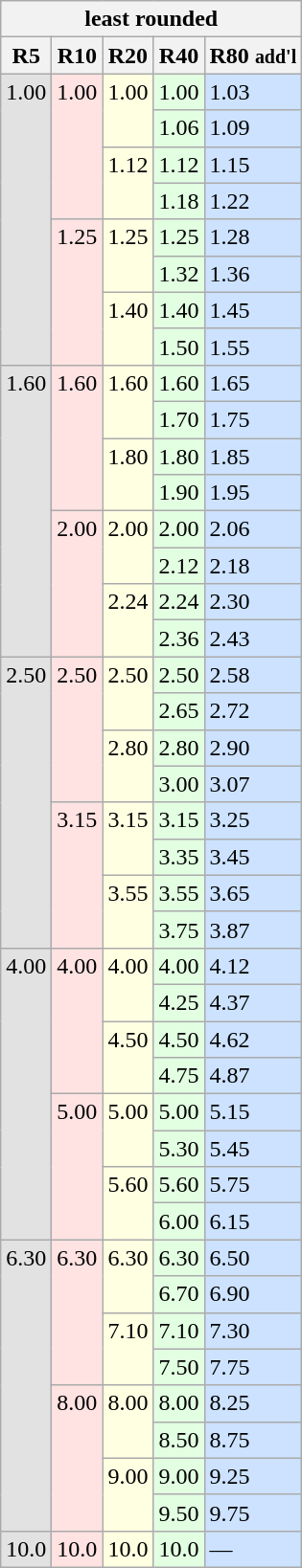<table class="wikitable">
<tr>
<th colspan="5">least rounded</th>
</tr>
<tr>
<th bgcolor="#e2e2e2">R5</th>
<th bgcolor="#ffe2e2">R10</th>
<th bgcolor="#ffffe2">R20</th>
<th bgcolor="#e2ffe2">R40</th>
<th bgcolor="#e2ffe2">R80 <small>add'l</small></th>
</tr>
<tr valign="top">
<td rowspan="8" bgcolor="#e2e2e2">1.00</td>
<td rowspan="4" bgcolor="#ffe2e2">1.00</td>
<td rowspan="2" bgcolor="#ffffe2">1.00</td>
<td bgcolor="#e2ffe2">1.00</td>
<td bgcolor="#cce2ff">1.03</td>
</tr>
<tr>
<td bgcolor="#e2ffe2">1.06</td>
<td bgcolor="#cce2ff">1.09</td>
</tr>
<tr valign="top">
<td rowspan="2" bgcolor="#ffffe2">1.12</td>
<td bgcolor="#e2ffe2">1.12</td>
<td bgcolor="#cce2ff">1.15</td>
</tr>
<tr>
<td bgcolor="#e2ffe2">1.18</td>
<td bgcolor="#cce2ff">1.22</td>
</tr>
<tr valign="top">
<td rowspan="4" bgcolor="#ffe2e2">1.25</td>
<td rowspan="2" bgcolor="#ffffe2">1.25</td>
<td bgcolor="#e2ffe2">1.25</td>
<td bgcolor="#cce2ff">1.28</td>
</tr>
<tr>
<td bgcolor="#e2ffe2">1.32</td>
<td bgcolor="#cce2ff">1.36</td>
</tr>
<tr valign="top">
<td rowspan="2" bgcolor="#ffffe2">1.40</td>
<td bgcolor="#e2ffe2">1.40</td>
<td bgcolor="#cce2ff">1.45</td>
</tr>
<tr>
<td bgcolor="#e2ffe2">1.50</td>
<td bgcolor="#cce2ff">1.55</td>
</tr>
<tr valign="top">
<td rowspan="8" bgcolor="#e2e2e2">1.60</td>
<td rowspan="4" bgcolor="#ffe2e2">1.60</td>
<td rowspan="2" bgcolor="#ffffe2">1.60</td>
<td bgcolor="#e2ffe2">1.60</td>
<td bgcolor="#cce2ff">1.65</td>
</tr>
<tr>
<td bgcolor="#e2ffe2">1.70</td>
<td bgcolor="#cce2ff">1.75</td>
</tr>
<tr valign="top">
<td rowspan="2" bgcolor="#ffffe2">1.80</td>
<td bgcolor="#e2ffe2">1.80</td>
<td bgcolor="#cce2ff">1.85</td>
</tr>
<tr>
<td bgcolor="#e2ffe2">1.90</td>
<td bgcolor="#cce2ff">1.95</td>
</tr>
<tr valign="top">
<td rowspan="4" bgcolor="#ffe2e2">2.00</td>
<td rowspan="2" bgcolor="#ffffe2">2.00</td>
<td bgcolor="#e2ffe2">2.00</td>
<td bgcolor="#cce2ff">2.06</td>
</tr>
<tr>
<td bgcolor="#e2ffe2">2.12</td>
<td bgcolor="#cce2ff">2.18</td>
</tr>
<tr valign="top">
<td rowspan="2" bgcolor="#ffffe2">2.24</td>
<td bgcolor="#e2ffe2">2.24</td>
<td bgcolor="#cce2ff">2.30</td>
</tr>
<tr valign="top">
<td bgcolor="#e2ffe2">2.36</td>
<td bgcolor="#cce2ff">2.43</td>
</tr>
<tr valign="top">
<td rowspan="8" bgcolor="#e2e2e2">2.50</td>
<td rowspan="4" bgcolor="#ffe2e2">2.50</td>
<td rowspan="2" bgcolor="#ffffe2">2.50</td>
<td bgcolor="#e2ffe2">2.50</td>
<td bgcolor="#cce2ff">2.58</td>
</tr>
<tr>
<td bgcolor="#e2ffe2">2.65</td>
<td bgcolor="#cce2ff">2.72</td>
</tr>
<tr valign="top">
<td rowspan="2" bgcolor="#ffffe2">2.80</td>
<td bgcolor="#e2ffe2">2.80</td>
<td bgcolor="#cce2ff">2.90</td>
</tr>
<tr>
<td bgcolor="#e2ffe2">3.00</td>
<td bgcolor="#cce2ff">3.07</td>
</tr>
<tr valign="top">
<td rowspan="4" bgcolor="#ffe2e2">3.15</td>
<td rowspan="2" bgcolor="#ffffe2">3.15</td>
<td bgcolor="#e2ffe2">3.15</td>
<td bgcolor="#cce2ff">3.25</td>
</tr>
<tr>
<td bgcolor="#e2ffe2">3.35</td>
<td bgcolor="#cce2ff">3.45</td>
</tr>
<tr valign="top">
<td rowspan="2" bgcolor="#ffffe2">3.55</td>
<td bgcolor="#e2ffe2">3.55</td>
<td bgcolor="#cce2ff">3.65</td>
</tr>
<tr>
<td bgcolor="#e2ffe2">3.75</td>
<td bgcolor="#cce2ff">3.87</td>
</tr>
<tr valign="top">
<td rowspan="8" bgcolor="#e2e2e2">4.00</td>
<td rowspan="4" bgcolor="#ffe2e2">4.00</td>
<td rowspan="2" bgcolor="#ffffe2">4.00</td>
<td bgcolor="#e2ffe2">4.00</td>
<td bgcolor="#cce2ff">4.12</td>
</tr>
<tr>
<td bgcolor="#e2ffe2">4.25</td>
<td bgcolor="#cce2ff">4.37</td>
</tr>
<tr valign="top">
<td rowspan="2" bgcolor="#ffffe2">4.50</td>
<td bgcolor="#e2ffe2">4.50</td>
<td bgcolor="#cce2ff">4.62</td>
</tr>
<tr>
<td bgcolor="#e2ffe2">4.75</td>
<td bgcolor="#cce2ff">4.87</td>
</tr>
<tr valign="top">
<td rowspan="4" bgcolor="#ffe2e2">5.00</td>
<td rowspan="2" bgcolor="#ffffe2">5.00</td>
<td bgcolor="#e2ffe2">5.00</td>
<td bgcolor="#cce2ff">5.15</td>
</tr>
<tr>
<td bgcolor="#e2ffe2">5.30</td>
<td bgcolor="#cce2ff">5.45</td>
</tr>
<tr valign="top">
<td rowspan="2" bgcolor="#ffffe2">5.60</td>
<td bgcolor="#e2ffe2">5.60</td>
<td bgcolor="#cce2ff">5.75</td>
</tr>
<tr>
<td bgcolor="#e2ffe2">6.00</td>
<td bgcolor="#cce2ff">6.15</td>
</tr>
<tr valign="top">
<td rowspan="8" bgcolor="#e2e2e2">6.30</td>
<td rowspan="4" bgcolor="#ffe2e2">6.30</td>
<td rowspan="2" bgcolor="#ffffe2">6.30</td>
<td bgcolor="#e2ffe2">6.30</td>
<td bgcolor="#cce2ff">6.50</td>
</tr>
<tr>
<td bgcolor="#e2ffe2">6.70</td>
<td bgcolor="#cce2ff">6.90</td>
</tr>
<tr valign="top">
<td rowspan="2" bgcolor="#ffffe2">7.10</td>
<td bgcolor="#e2ffe2">7.10</td>
<td bgcolor="#cce2ff">7.30</td>
</tr>
<tr>
<td bgcolor="#e2ffe2">7.50</td>
<td bgcolor="#cce2ff">7.75</td>
</tr>
<tr valign="top">
<td rowspan="4" bgcolor="#ffe2e2">8.00</td>
<td rowspan="2" bgcolor="#ffffe2">8.00</td>
<td bgcolor="#e2ffe2">8.00</td>
<td bgcolor="#cce2ff">8.25</td>
</tr>
<tr>
<td bgcolor="#e2ffe2">8.50</td>
<td bgcolor="#cce2ff">8.75</td>
</tr>
<tr valign="top">
<td rowspan="2" bgcolor="#ffffe2">9.00</td>
<td bgcolor="#e2ffe2">9.00</td>
<td bgcolor="#cce2ff">9.25</td>
</tr>
<tr>
<td bgcolor="#e2ffe2">9.50</td>
<td bgcolor="#cce2ff">9.75</td>
</tr>
<tr valign="top">
<td bgcolor="#e2e2e2">10.0</td>
<td bgcolor="#ffe2e2">10.0</td>
<td bgcolor="#ffffe2">10.0</td>
<td bgcolor="#e2ffe2">10.0</td>
<td bgcolor="#cce2ff">—</td>
</tr>
</table>
